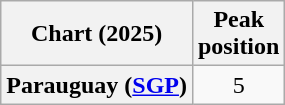<table class="wikitable sortable plainrowheaders" style="text-align:center">
<tr>
<th scope="col">Chart (2025)</th>
<th scope="col">Peak<br>position</th>
</tr>
<tr>
<th scope="row">Parauguay (<a href='#'>SGP</a>)</th>
<td>5</td>
</tr>
</table>
